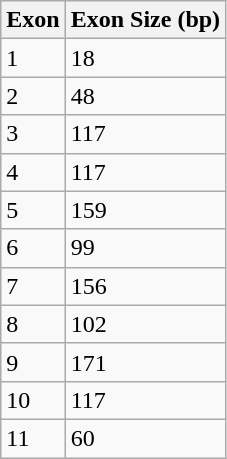<table class="wikitable">
<tr>
<th>Exon</th>
<th>Exon Size (bp)</th>
</tr>
<tr>
<td>1</td>
<td>18</td>
</tr>
<tr>
<td>2</td>
<td>48</td>
</tr>
<tr>
<td>3</td>
<td>117</td>
</tr>
<tr>
<td>4</td>
<td>117</td>
</tr>
<tr>
<td>5</td>
<td>159</td>
</tr>
<tr>
<td>6</td>
<td>99</td>
</tr>
<tr>
<td>7</td>
<td>156</td>
</tr>
<tr>
<td>8</td>
<td>102</td>
</tr>
<tr>
<td>9</td>
<td>171</td>
</tr>
<tr>
<td>10</td>
<td>117</td>
</tr>
<tr>
<td>11</td>
<td>60</td>
</tr>
</table>
